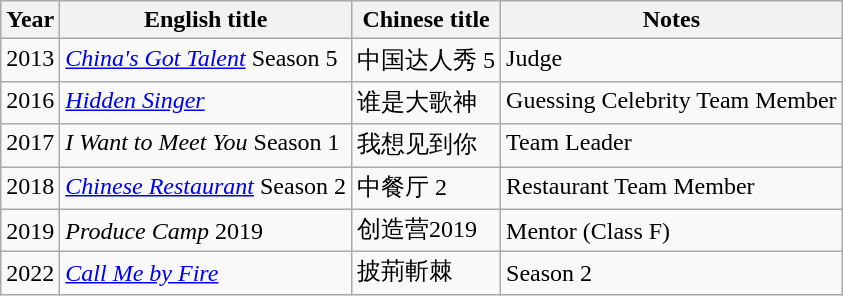<table class="wikitable">
<tr>
<th>Year</th>
<th>English title</th>
<th>Chinese title</th>
<th>Notes</th>
</tr>
<tr>
<td align="left" valign="top">2013</td>
<td align="left" valign="top"><em><a href='#'>China's Got Talent</a></em> Season 5</td>
<td align="left" valign="top">中国达人秀 5</td>
<td align="left" valign="top">Judge</td>
</tr>
<tr>
<td align="left" valign="top">2016</td>
<td align="left" valign="top"><em><a href='#'>Hidden Singer</a></em></td>
<td align="left" valign="top">谁是大歌神</td>
<td align="left" valign="top">Guessing Celebrity Team Member</td>
</tr>
<tr>
<td align="left" valign="top">2017</td>
<td align="left" valign="top"><em>I Want to Meet You</em> Season 1</td>
<td align="left" valign="top">我想见到你</td>
<td align="left" valign="top">Team Leader</td>
</tr>
<tr>
<td align="left" valign="top">2018</td>
<td align="left" valign="top"><em><a href='#'>Chinese Restaurant</a></em> Season 2</td>
<td align="left" valign="top">中餐厅 2</td>
<td align="left" valign="top">Restaurant Team Member</td>
</tr>
<tr>
<td>2019</td>
<td><em>Produce Camp</em> 2019</td>
<td>创造营2019</td>
<td>Mentor (Class F)</td>
</tr>
<tr>
<td>2022</td>
<td><em><a href='#'>Call Me by Fire</a></em></td>
<td>披荊斬棘</td>
<td>Season 2</td>
</tr>
</table>
